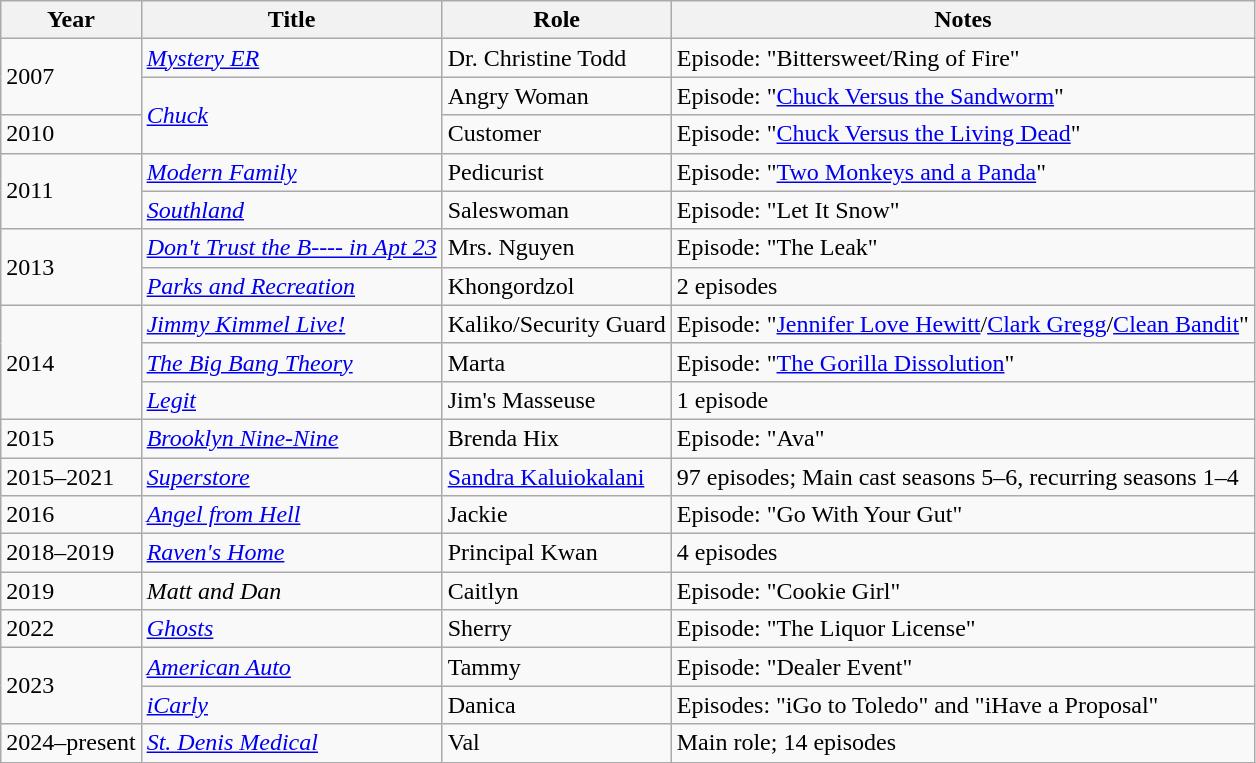<table class="wikitable sortable">
<tr>
<th>Year</th>
<th>Title</th>
<th>Role</th>
<th>Notes</th>
</tr>
<tr>
<td rowspan="2">2007</td>
<td><em><a href='#'>Mystery ER</a></em></td>
<td>Dr. Christine Todd</td>
<td>Episode: "Bittersweet/Ring of Fire"</td>
</tr>
<tr>
<td rowspan="2"><em><a href='#'>Chuck</a></em></td>
<td>Angry Woman</td>
<td>Episode: "<a href='#'>Chuck Versus the Sandworm</a>"</td>
</tr>
<tr>
<td>2010</td>
<td>Customer</td>
<td>Episode: "<a href='#'>Chuck Versus the Living Dead</a>"</td>
</tr>
<tr>
<td rowspan="2">2011</td>
<td><em><a href='#'>Modern Family</a></em></td>
<td>Pedicurist</td>
<td>Episode:  "<a href='#'>Two Monkeys and a Panda</a>"</td>
</tr>
<tr>
<td><em><a href='#'>Southland</a></em></td>
<td>Saleswoman</td>
<td>Episode: "Let It Snow"</td>
</tr>
<tr>
<td rowspan="2">2013</td>
<td><a href='#'><em>Don't Trust the B---- in Apt 23</em></a></td>
<td>Mrs. Nguyen</td>
<td>Episode: "The Leak"</td>
</tr>
<tr>
<td><em><a href='#'>Parks and Recreation</a></em></td>
<td>Khongordzol</td>
<td>2 episodes</td>
</tr>
<tr>
<td rowspan="3">2014</td>
<td><em><a href='#'>Jimmy Kimmel Live!</a></em></td>
<td>Kaliko/Security Guard</td>
<td>Episode: "<a href='#'>Jennifer Love Hewitt</a>/<a href='#'>Clark Gregg</a>/<a href='#'>Clean Bandit</a>"</td>
</tr>
<tr>
<td><em><a href='#'>The Big Bang Theory</a></em></td>
<td>Marta</td>
<td>Episode: "<a href='#'>The Gorilla Dissolution</a>"</td>
</tr>
<tr>
<td><a href='#'><em>Legit</em></a></td>
<td>Jim's Masseuse</td>
<td>1 episode</td>
</tr>
<tr>
<td>2015</td>
<td><em><a href='#'>Brooklyn Nine-Nine</a></em></td>
<td>Brenda Hix</td>
<td>Episode: "Ava"</td>
</tr>
<tr>
<td>2015–2021</td>
<td><em><a href='#'>Superstore</a></em></td>
<td><a href='#'>Sandra Kaluiokalani</a></td>
<td>97 episodes; Main cast seasons 5–6, recurring seasons 1–4</td>
</tr>
<tr>
<td>2016</td>
<td><em><a href='#'>Angel from Hell</a></em></td>
<td>Jackie</td>
<td>Episode: "Go With Your Gut"</td>
</tr>
<tr>
<td>2018–2019</td>
<td><em><a href='#'>Raven's Home</a></em></td>
<td>Principal Kwan</td>
<td>4 episodes</td>
</tr>
<tr>
<td>2019</td>
<td><em>Matt and Dan</em></td>
<td>Caitlyn</td>
<td>Episode: "Cookie Girl"</td>
</tr>
<tr>
<td>2022</td>
<td><em><a href='#'>Ghosts</a></em></td>
<td>Sherry</td>
<td>Episode: "The Liquor License"</td>
</tr>
<tr>
<td rowspan="2">2023</td>
<td><em><a href='#'>American Auto</a></em></td>
<td>Tammy</td>
<td>Episode: "Dealer Event"</td>
</tr>
<tr>
<td><em><a href='#'>iCarly</a></em></td>
<td>Danica</td>
<td>Episodes: "iGo to Toledo" and "iHave a Proposal"</td>
</tr>
<tr>
<td>2024–present</td>
<td><em><a href='#'>St. Denis Medical</a></em></td>
<td>Val</td>
<td>Main role; 14 episodes</td>
</tr>
</table>
